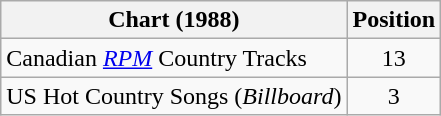<table class="wikitable">
<tr>
<th>Chart (1988)</th>
<th>Position</th>
</tr>
<tr>
<td align="left">Canadian <em><a href='#'>RPM</a></em> Country Tracks</td>
<td align="center">13</td>
</tr>
<tr>
<td>US Hot Country Songs (<em>Billboard</em>)</td>
<td align="center">3</td>
</tr>
</table>
